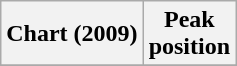<table class="wikitable sortable">
<tr>
<th>Chart (2009)</th>
<th>Peak<br>position</th>
</tr>
<tr>
</tr>
</table>
